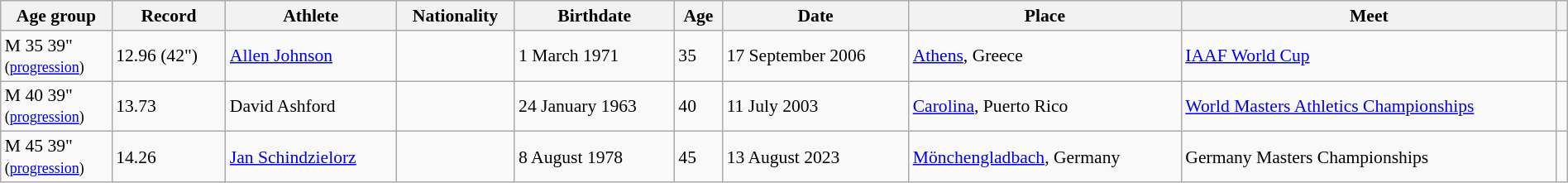<table class="wikitable" style="font-size:90%; width: 100%;">
<tr>
<th>Age group</th>
<th>Record</th>
<th>Athlete</th>
<th>Nationality</th>
<th>Birthdate</th>
<th>Age</th>
<th>Date</th>
<th>Place</th>
<th>Meet</th>
<th></th>
</tr>
<tr>
<td>M 35 39" <br><small>(<a href='#'>progression</a>)</small></td>
<td>12.96 (42") </td>
<td><a href='#'>Allen Johnson</a></td>
<td></td>
<td>1 March 1971</td>
<td>35</td>
<td>17 September 2006</td>
<td><a href='#'>Athens</a>, Greece</td>
<td><a href='#'>IAAF World Cup</a></td>
<td></td>
</tr>
<tr>
<td>M 40 39"  <br><small>(<a href='#'>progression</a>)</small></td>
<td>13.73 </td>
<td>David Ashford</td>
<td></td>
<td>24 January 1963</td>
<td>40</td>
<td>11 July 2003</td>
<td><a href='#'>Carolina</a>, Puerto Rico</td>
<td><a href='#'>World Masters Athletics Championships</a></td>
</tr>
<tr>
<td>M 45 39" <br><small>(<a href='#'>progression</a>)</small></td>
<td>14.26 </td>
<td><a href='#'>Jan Schindzielorz</a></td>
<td></td>
<td>8 August 1978</td>
<td>45</td>
<td>13 August 2023</td>
<td><a href='#'>Mönchengladbach</a>, Germany</td>
<td>Germany Masters Championships</td>
<td></td>
</tr>
</table>
